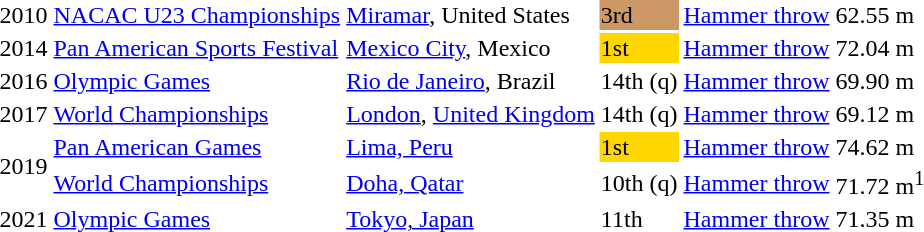<table>
<tr>
<td>2010</td>
<td><a href='#'>NACAC U23 Championships</a></td>
<td><a href='#'>Miramar</a>, United States</td>
<td bgcolor=cc9966>3rd</td>
<td><a href='#'>Hammer throw</a></td>
<td>62.55 m</td>
</tr>
<tr>
<td>2014</td>
<td><a href='#'>Pan American Sports Festival</a></td>
<td><a href='#'>Mexico City</a>, Mexico</td>
<td bgcolor=gold>1st</td>
<td><a href='#'>Hammer throw</a></td>
<td>72.04 m</td>
</tr>
<tr>
<td>2016</td>
<td><a href='#'>Olympic Games</a></td>
<td><a href='#'>Rio de Janeiro</a>, Brazil</td>
<td>14th (q)</td>
<td><a href='#'>Hammer throw</a></td>
<td>69.90 m</td>
</tr>
<tr>
<td>2017</td>
<td><a href='#'>World Championships</a></td>
<td><a href='#'>London</a>, <a href='#'>United Kingdom</a></td>
<td>14th (q)</td>
<td><a href='#'>Hammer throw</a></td>
<td>69.12 m</td>
</tr>
<tr>
<td rowspan=2>2019</td>
<td><a href='#'>Pan American Games</a></td>
<td><a href='#'>Lima, Peru</a></td>
<td bgcolor=gold>1st</td>
<td><a href='#'>Hammer throw</a></td>
<td>74.62 m</td>
</tr>
<tr>
<td><a href='#'>World Championships</a></td>
<td><a href='#'>Doha, Qatar</a></td>
<td>10th (q)</td>
<td><a href='#'>Hammer throw</a></td>
<td>71.72 m<sup>1</sup></td>
</tr>
<tr>
<td>2021</td>
<td><a href='#'>Olympic Games</a></td>
<td><a href='#'>Tokyo, Japan</a></td>
<td>11th</td>
<td><a href='#'>Hammer throw</a></td>
<td>71.35 m</td>
</tr>
</table>
